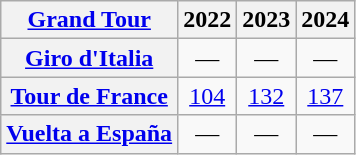<table class="wikitable plainrowheaders">
<tr>
<th scope="col"><a href='#'>Grand Tour</a></th>
<th scope="col">2022</th>
<th scope="col">2023</th>
<th scope="col">2024</th>
</tr>
<tr style="text-align:center;">
<th scope="row"> <a href='#'>Giro d'Italia</a></th>
<td>—</td>
<td>—</td>
<td>—</td>
</tr>
<tr style="text-align:center;">
<th scope="row"> <a href='#'>Tour de France</a></th>
<td><a href='#'>104</a></td>
<td><a href='#'>132</a></td>
<td><a href='#'>137</a></td>
</tr>
<tr style="text-align:center;">
<th scope="row"> <a href='#'>Vuelta a España</a></th>
<td>—</td>
<td>—</td>
<td>—</td>
</tr>
</table>
